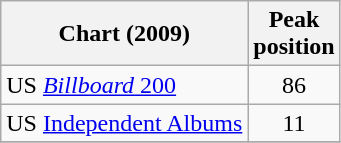<table class="wikitable sortable">
<tr>
<th>Chart (2009)</th>
<th>Peak<br>position</th>
</tr>
<tr>
<td>US <a href='#'><em>Billboard</em> 200</a></td>
<td style="text-align:center;">86</td>
</tr>
<tr>
<td>US <a href='#'>Independent Albums</a></td>
<td style="text-align:center;">11</td>
</tr>
<tr>
</tr>
</table>
